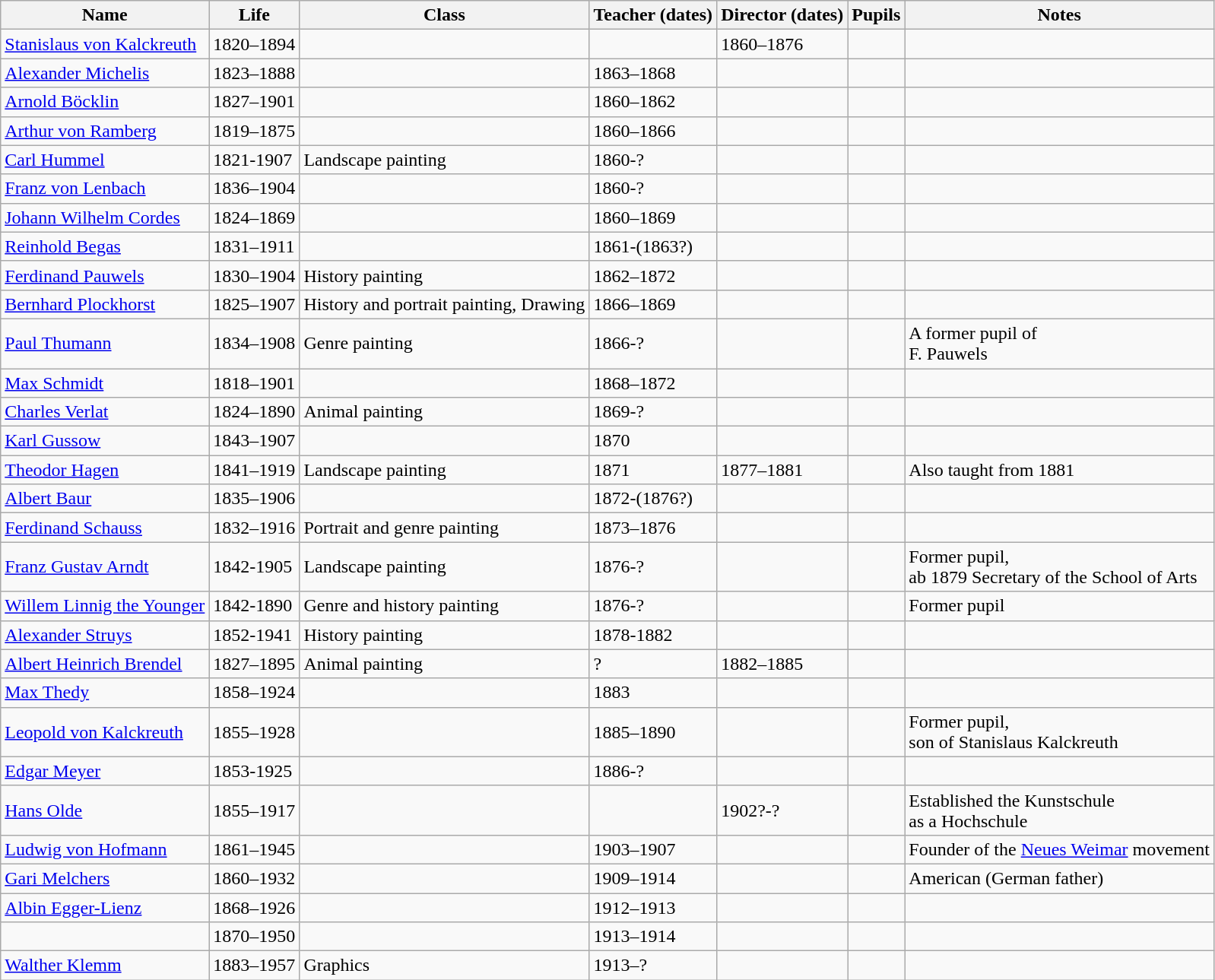<table class="wikitable sortable">
<tr>
<th>Name</th>
<th>Life</th>
<th>Class</th>
<th>Teacher (dates)</th>
<th>Director (dates)</th>
<th>Pupils</th>
<th>Notes</th>
</tr>
<tr>
<td><a href='#'>Stanislaus von Kalckreuth</a></td>
<td>1820–1894</td>
<td></td>
<td></td>
<td>1860–1876</td>
<td></td>
<td></td>
</tr>
<tr>
<td><a href='#'>Alexander Michelis</a></td>
<td>1823–1888</td>
<td></td>
<td>1863–1868</td>
<td></td>
<td></td>
<td></td>
</tr>
<tr>
<td><a href='#'>Arnold Böcklin</a></td>
<td>1827–1901</td>
<td></td>
<td>1860–1862</td>
<td></td>
<td></td>
<td></td>
</tr>
<tr>
<td><a href='#'>Arthur von Ramberg</a></td>
<td>1819–1875</td>
<td></td>
<td>1860–1866</td>
<td></td>
<td></td>
<td></td>
</tr>
<tr>
<td><a href='#'>Carl Hummel</a></td>
<td>1821-1907</td>
<td>Landscape painting</td>
<td>1860-?</td>
<td></td>
<td></td>
<td></td>
</tr>
<tr>
<td><a href='#'>Franz von Lenbach</a></td>
<td>1836–1904</td>
<td></td>
<td>1860-?</td>
<td></td>
<td></td>
<td></td>
</tr>
<tr>
<td><a href='#'>Johann Wilhelm Cordes</a></td>
<td>1824–1869</td>
<td></td>
<td>1860–1869</td>
<td></td>
<td></td>
<td></td>
</tr>
<tr>
<td><a href='#'>Reinhold Begas</a></td>
<td>1831–1911</td>
<td></td>
<td>1861-(1863?)</td>
<td></td>
<td></td>
<td></td>
</tr>
<tr>
<td><a href='#'>Ferdinand Pauwels</a></td>
<td>1830–1904</td>
<td>History painting</td>
<td>1862–1872</td>
<td></td>
<td></td>
<td></td>
</tr>
<tr>
<td><a href='#'>Bernhard Plockhorst</a></td>
<td>1825–1907</td>
<td>History and portrait painting, Drawing</td>
<td>1866–1869</td>
<td></td>
<td></td>
<td></td>
</tr>
<tr>
<td><a href='#'>Paul Thumann</a></td>
<td>1834–1908</td>
<td>Genre painting</td>
<td>1866-?</td>
<td></td>
<td></td>
<td>A former pupil of<br>F. Pauwels</td>
</tr>
<tr>
<td><a href='#'>Max Schmidt</a></td>
<td>1818–1901</td>
<td></td>
<td>1868–1872</td>
<td></td>
<td></td>
<td></td>
</tr>
<tr>
<td><a href='#'>Charles Verlat</a></td>
<td>1824–1890</td>
<td>Animal painting</td>
<td>1869-?</td>
<td></td>
<td></td>
<td></td>
</tr>
<tr>
<td><a href='#'>Karl Gussow</a></td>
<td>1843–1907</td>
<td></td>
<td>1870</td>
<td></td>
<td></td>
<td></td>
</tr>
<tr>
<td><a href='#'>Theodor Hagen</a></td>
<td>1841–1919</td>
<td>Landscape painting</td>
<td>1871</td>
<td>1877–1881</td>
<td></td>
<td>Also taught from 1881</td>
</tr>
<tr>
<td><a href='#'>Albert Baur</a></td>
<td>1835–1906</td>
<td></td>
<td>1872-(1876?)</td>
<td></td>
<td></td>
<td></td>
</tr>
<tr>
<td><a href='#'>Ferdinand Schauss</a></td>
<td>1832–1916</td>
<td>Portrait and genre painting</td>
<td>1873–1876</td>
<td></td>
<td></td>
<td></td>
</tr>
<tr>
<td><a href='#'>Franz Gustav Arndt</a></td>
<td>1842-1905</td>
<td>Landscape painting</td>
<td>1876-?</td>
<td></td>
<td></td>
<td>Former pupil,<br>ab 1879 Secretary of the School of Arts</td>
</tr>
<tr>
<td><a href='#'>Willem Linnig the Younger</a></td>
<td>1842-1890</td>
<td>Genre and history painting</td>
<td>1876-?</td>
<td></td>
<td></td>
<td>Former pupil</td>
</tr>
<tr>
<td><a href='#'>Alexander Struys</a></td>
<td>1852-1941</td>
<td>History painting</td>
<td>1878-1882</td>
<td></td>
<td></td>
<td></td>
</tr>
<tr>
<td><a href='#'>Albert Heinrich Brendel</a></td>
<td>1827–1895</td>
<td>Animal painting</td>
<td>?</td>
<td>1882–1885</td>
<td></td>
<td></td>
</tr>
<tr>
<td><a href='#'>Max Thedy</a></td>
<td>1858–1924</td>
<td></td>
<td>1883</td>
<td></td>
<td></td>
<td></td>
</tr>
<tr>
<td><a href='#'>Leopold von Kalckreuth</a></td>
<td>1855–1928</td>
<td></td>
<td>1885–1890</td>
<td></td>
<td></td>
<td>Former pupil, <br>son of Stanislaus Kalckreuth</td>
</tr>
<tr>
<td><a href='#'>Edgar Meyer</a></td>
<td>1853-1925</td>
<td></td>
<td>1886-?</td>
<td></td>
<td></td>
<td></td>
</tr>
<tr>
<td><a href='#'>Hans Olde</a></td>
<td>1855–1917</td>
<td></td>
<td></td>
<td>1902?-?</td>
<td></td>
<td>Established the  Kunstschule <br>as a Hochschule</td>
</tr>
<tr>
<td><a href='#'>Ludwig von Hofmann</a></td>
<td>1861–1945</td>
<td></td>
<td>1903–1907</td>
<td></td>
<td></td>
<td>Founder of the <a href='#'>Neues Weimar</a> movement</td>
</tr>
<tr>
<td><a href='#'>Gari Melchers</a></td>
<td>1860–1932</td>
<td></td>
<td>1909–1914</td>
<td></td>
<td></td>
<td>American (German father)</td>
</tr>
<tr>
<td><a href='#'>Albin Egger-Lienz</a></td>
<td>1868–1926</td>
<td></td>
<td>1912–1913</td>
<td></td>
<td></td>
<td></td>
</tr>
<tr>
<td></td>
<td>1870–1950</td>
<td></td>
<td>1913–1914</td>
<td></td>
<td></td>
<td></td>
</tr>
<tr>
<td><a href='#'>Walther Klemm</a></td>
<td>1883–1957</td>
<td>Graphics</td>
<td>1913–?</td>
<td></td>
<td></td>
<td></td>
</tr>
</table>
